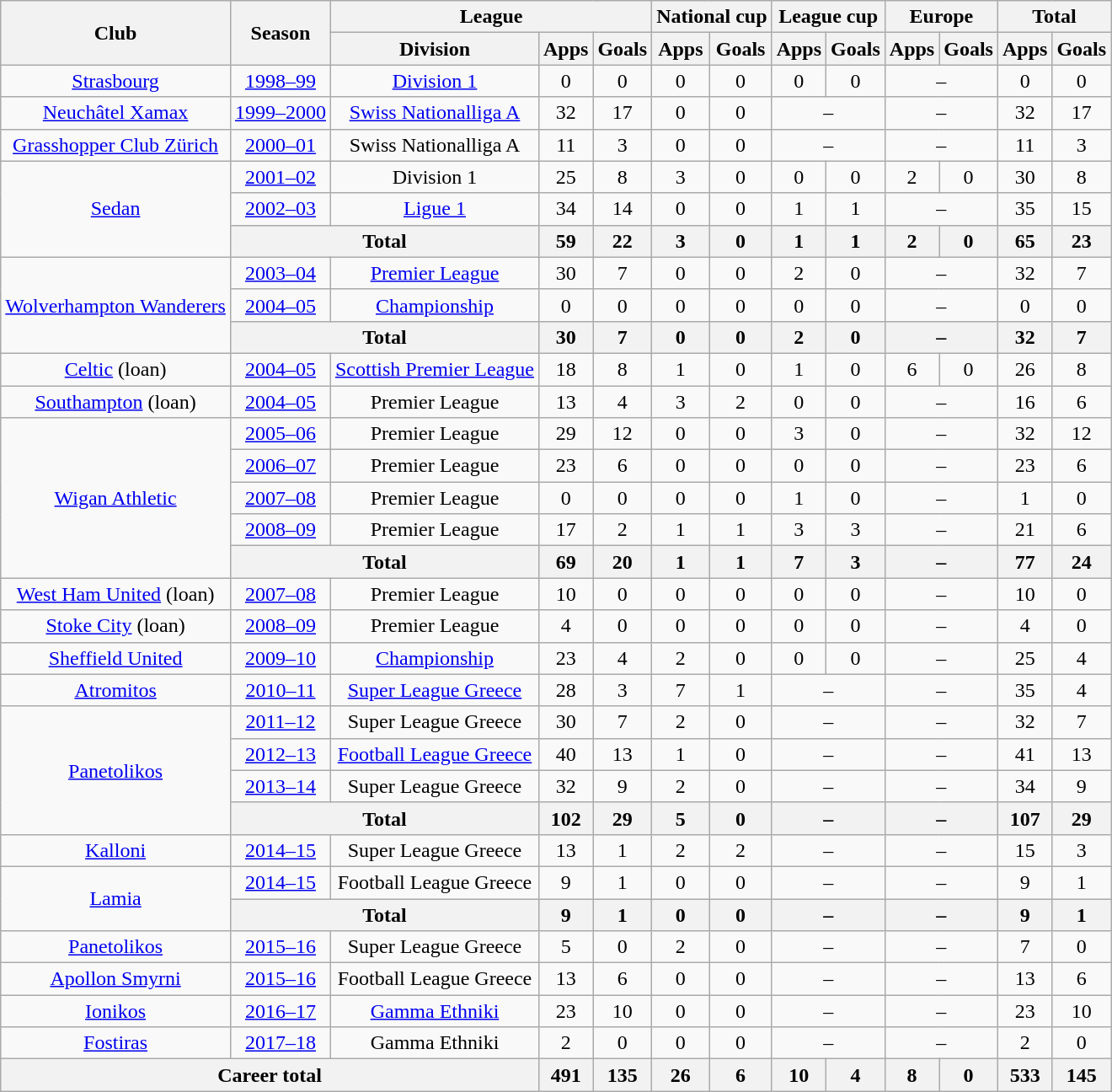<table class="wikitable" style="text-align:center">
<tr>
<th rowspan="2">Club</th>
<th rowspan="2">Season</th>
<th colspan="3">League</th>
<th colspan="2">National cup</th>
<th colspan="2">League cup</th>
<th colspan="2">Europe</th>
<th colspan="2">Total</th>
</tr>
<tr>
<th>Division</th>
<th>Apps</th>
<th>Goals</th>
<th>Apps</th>
<th>Goals</th>
<th>Apps</th>
<th>Goals</th>
<th>Apps</th>
<th>Goals</th>
<th>Apps</th>
<th>Goals</th>
</tr>
<tr>
<td><a href='#'>Strasbourg</a></td>
<td><a href='#'>1998–99</a></td>
<td><a href='#'>Division 1</a></td>
<td>0</td>
<td>0</td>
<td>0</td>
<td>0</td>
<td>0</td>
<td>0</td>
<td colspan="2">–</td>
<td>0</td>
<td>0</td>
</tr>
<tr>
<td><a href='#'>Neuchâtel Xamax</a></td>
<td><a href='#'>1999–2000</a></td>
<td><a href='#'>Swiss Nationalliga A</a></td>
<td>32</td>
<td>17</td>
<td>0</td>
<td>0</td>
<td colspan="2">–</td>
<td colspan="2">–</td>
<td>32</td>
<td>17</td>
</tr>
<tr>
<td><a href='#'>Grasshopper Club Zürich</a></td>
<td><a href='#'>2000–01</a></td>
<td>Swiss Nationalliga A</td>
<td>11</td>
<td>3</td>
<td>0</td>
<td>0</td>
<td colspan="2">–</td>
<td colspan="2">–</td>
<td>11</td>
<td>3</td>
</tr>
<tr>
<td rowspan="3"><a href='#'>Sedan</a></td>
<td><a href='#'>2001–02</a></td>
<td>Division 1</td>
<td>25</td>
<td>8</td>
<td>3</td>
<td>0</td>
<td>0</td>
<td>0</td>
<td>2</td>
<td>0</td>
<td>30</td>
<td>8</td>
</tr>
<tr>
<td><a href='#'>2002–03</a></td>
<td><a href='#'>Ligue 1</a></td>
<td>34</td>
<td>14</td>
<td>0</td>
<td>0</td>
<td>1</td>
<td>1</td>
<td colspan="2">–</td>
<td>35</td>
<td>15</td>
</tr>
<tr>
<th colspan="2">Total</th>
<th>59</th>
<th>22</th>
<th>3</th>
<th>0</th>
<th>1</th>
<th>1</th>
<th>2</th>
<th>0</th>
<th>65</th>
<th>23</th>
</tr>
<tr>
<td rowspan="3"><a href='#'>Wolverhampton Wanderers</a></td>
<td><a href='#'>2003–04</a></td>
<td><a href='#'>Premier League</a></td>
<td>30</td>
<td>7</td>
<td>0</td>
<td>0</td>
<td>2</td>
<td>0</td>
<td colspan="2">–</td>
<td>32</td>
<td>7</td>
</tr>
<tr>
<td><a href='#'>2004–05</a></td>
<td><a href='#'>Championship</a></td>
<td>0</td>
<td>0</td>
<td>0</td>
<td>0</td>
<td>0</td>
<td>0</td>
<td colspan="2">–</td>
<td>0</td>
<td>0</td>
</tr>
<tr>
<th colspan="2">Total</th>
<th>30</th>
<th>7</th>
<th>0</th>
<th>0</th>
<th>2</th>
<th>0</th>
<th colspan="2">–</th>
<th>32</th>
<th>7</th>
</tr>
<tr>
<td><a href='#'>Celtic</a> (loan)</td>
<td><a href='#'>2004–05</a></td>
<td><a href='#'>Scottish Premier League</a></td>
<td>18</td>
<td>8</td>
<td>1</td>
<td>0</td>
<td>1</td>
<td>0</td>
<td>6</td>
<td>0</td>
<td>26</td>
<td>8</td>
</tr>
<tr>
<td><a href='#'>Southampton</a> (loan)</td>
<td><a href='#'>2004–05</a></td>
<td>Premier League</td>
<td>13</td>
<td>4</td>
<td>3</td>
<td>2</td>
<td>0</td>
<td>0</td>
<td colspan="2">–</td>
<td>16</td>
<td>6</td>
</tr>
<tr>
<td rowspan="5"><a href='#'>Wigan Athletic</a></td>
<td><a href='#'>2005–06</a></td>
<td>Premier League</td>
<td>29</td>
<td>12</td>
<td>0</td>
<td>0</td>
<td>3</td>
<td>0</td>
<td colspan="2">–</td>
<td>32</td>
<td>12</td>
</tr>
<tr>
<td><a href='#'>2006–07</a></td>
<td>Premier League</td>
<td>23</td>
<td>6</td>
<td>0</td>
<td>0</td>
<td>0</td>
<td>0</td>
<td colspan="2">–</td>
<td>23</td>
<td>6</td>
</tr>
<tr>
<td><a href='#'>2007–08</a></td>
<td>Premier League</td>
<td>0</td>
<td>0</td>
<td>0</td>
<td>0</td>
<td>1</td>
<td>0</td>
<td colspan="2">–</td>
<td>1</td>
<td>0</td>
</tr>
<tr>
<td><a href='#'>2008–09</a></td>
<td>Premier League</td>
<td>17</td>
<td>2</td>
<td>1</td>
<td>1</td>
<td>3</td>
<td>3</td>
<td colspan="2">–</td>
<td>21</td>
<td>6</td>
</tr>
<tr>
<th colspan="2">Total</th>
<th>69</th>
<th>20</th>
<th>1</th>
<th>1</th>
<th>7</th>
<th>3</th>
<th colspan="2">–</th>
<th>77</th>
<th>24</th>
</tr>
<tr>
<td><a href='#'>West Ham United</a> (loan)</td>
<td><a href='#'>2007–08</a></td>
<td>Premier League</td>
<td>10</td>
<td>0</td>
<td>0</td>
<td>0</td>
<td>0</td>
<td>0</td>
<td colspan="2">–</td>
<td>10</td>
<td>0</td>
</tr>
<tr>
<td><a href='#'>Stoke City</a> (loan)</td>
<td><a href='#'>2008–09</a></td>
<td>Premier League</td>
<td>4</td>
<td>0</td>
<td>0</td>
<td>0</td>
<td>0</td>
<td>0</td>
<td colspan="2">–</td>
<td>4</td>
<td>0</td>
</tr>
<tr>
<td><a href='#'>Sheffield United</a></td>
<td><a href='#'>2009–10</a></td>
<td><a href='#'>Championship</a></td>
<td>23</td>
<td>4</td>
<td>2</td>
<td>0</td>
<td>0</td>
<td>0</td>
<td colspan="2">–</td>
<td>25</td>
<td>4</td>
</tr>
<tr>
<td><a href='#'>Atromitos</a></td>
<td><a href='#'>2010–11</a></td>
<td><a href='#'>Super League Greece</a></td>
<td>28</td>
<td>3</td>
<td>7</td>
<td>1</td>
<td colspan="2">–</td>
<td colspan="2">–</td>
<td>35</td>
<td>4</td>
</tr>
<tr>
<td rowspan="4"><a href='#'>Panetolikos</a></td>
<td><a href='#'>2011–12</a></td>
<td>Super League Greece</td>
<td>30</td>
<td>7</td>
<td>2</td>
<td>0</td>
<td colspan="2">–</td>
<td colspan="2">–</td>
<td>32</td>
<td>7</td>
</tr>
<tr>
<td><a href='#'>2012–13</a></td>
<td><a href='#'>Football League Greece</a></td>
<td>40</td>
<td>13</td>
<td>1</td>
<td>0</td>
<td colspan="2">–</td>
<td colspan="2">–</td>
<td>41</td>
<td>13</td>
</tr>
<tr>
<td><a href='#'>2013–14</a></td>
<td>Super League Greece</td>
<td>32</td>
<td>9</td>
<td>2</td>
<td>0</td>
<td colspan="2">–</td>
<td colspan="2">–</td>
<td>34</td>
<td>9</td>
</tr>
<tr>
<th colspan="2">Total</th>
<th>102</th>
<th>29</th>
<th>5</th>
<th>0</th>
<th colspan="2">–</th>
<th colspan="2">–</th>
<th>107</th>
<th>29</th>
</tr>
<tr>
<td><a href='#'>Kalloni</a></td>
<td><a href='#'>2014–15</a></td>
<td>Super League Greece</td>
<td>13</td>
<td>1</td>
<td>2</td>
<td>2</td>
<td colspan="2">–</td>
<td colspan="2">–</td>
<td>15</td>
<td>3</td>
</tr>
<tr>
<td rowspan="2"><a href='#'>Lamia</a></td>
<td><a href='#'>2014–15</a></td>
<td>Football League Greece</td>
<td>9</td>
<td>1</td>
<td>0</td>
<td>0</td>
<td colspan="2">–</td>
<td colspan="2">–</td>
<td>9</td>
<td>1</td>
</tr>
<tr>
<th colspan="2">Total</th>
<th>9</th>
<th>1</th>
<th>0</th>
<th>0</th>
<th colspan="2">–</th>
<th colspan="2">–</th>
<th>9</th>
<th>1</th>
</tr>
<tr>
<td><a href='#'>Panetolikos</a></td>
<td><a href='#'>2015–16</a></td>
<td>Super League Greece</td>
<td>5</td>
<td>0</td>
<td>2</td>
<td>0</td>
<td colspan="2">–</td>
<td colspan="2">–</td>
<td>7</td>
<td>0</td>
</tr>
<tr>
<td><a href='#'>Apollon Smyrni</a></td>
<td><a href='#'>2015–16</a></td>
<td>Football League Greece</td>
<td>13</td>
<td>6</td>
<td>0</td>
<td>0</td>
<td colspan="2">–</td>
<td colspan="2">–</td>
<td>13</td>
<td>6</td>
</tr>
<tr>
<td><a href='#'>Ionikos</a></td>
<td><a href='#'>2016–17</a></td>
<td><a href='#'>Gamma Ethniki</a></td>
<td>23</td>
<td>10</td>
<td>0</td>
<td>0</td>
<td colspan="2">–</td>
<td colspan="2">–</td>
<td>23</td>
<td>10</td>
</tr>
<tr>
<td><a href='#'>Fostiras</a></td>
<td><a href='#'>2017–18</a></td>
<td>Gamma Ethniki</td>
<td>2</td>
<td>0</td>
<td>0</td>
<td>0</td>
<td colspan="2">–</td>
<td colspan="2">–</td>
<td>2</td>
<td>0</td>
</tr>
<tr>
<th colspan="3">Career total</th>
<th>491</th>
<th>135</th>
<th>26</th>
<th>6</th>
<th>10</th>
<th>4</th>
<th>8</th>
<th>0</th>
<th>533</th>
<th>145</th>
</tr>
</table>
